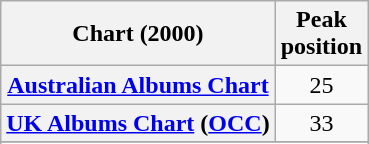<table class="wikitable plainrowheaders" style="text-align:center">
<tr>
<th>Chart (2000)</th>
<th>Peak<br>position</th>
</tr>
<tr>
<th scope="row"><a href='#'>Australian Albums Chart</a></th>
<td>25</td>
</tr>
<tr>
<th scope="row"><a href='#'>UK Albums Chart</a> (<a href='#'>OCC</a>)</th>
<td>33</td>
</tr>
<tr>
</tr>
<tr>
</tr>
</table>
